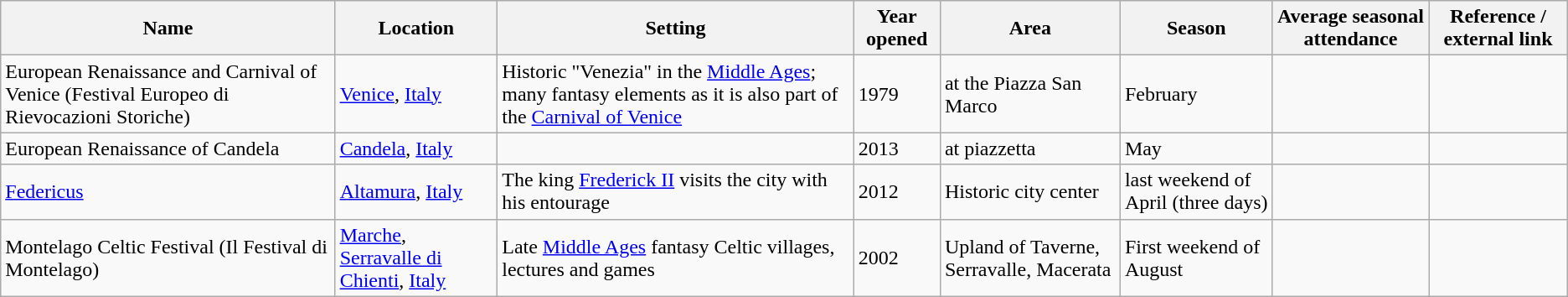<table class="wikitable sortable">
<tr>
<th>Name</th>
<th>Location</th>
<th>Setting</th>
<th>Year opened</th>
<th>Area</th>
<th>Season</th>
<th>Average seasonal attendance</th>
<th>Reference / external link</th>
</tr>
<tr ->
<td>European Renaissance and Carnival of Venice (Festival Europeo di Rievocazioni Storiche)</td>
<td><a href='#'>Venice</a>, <a href='#'>Italy</a></td>
<td>Historic "Venezia" in the <a href='#'>Middle Ages</a>; many fantasy elements as it is also part of the <a href='#'>Carnival of Venice</a></td>
<td>1979</td>
<td>at the Piazza San Marco</td>
<td>February</td>
<td></td>
<td></td>
</tr>
<tr ->
<td>European Renaissance of Candela</td>
<td><a href='#'>Candela</a>, <a href='#'>Italy</a></td>
<td></td>
<td>2013</td>
<td>at piazzetta</td>
<td>May</td>
<td></td>
<td></td>
</tr>
<tr>
<td><a href='#'>Federicus</a></td>
<td><a href='#'>Altamura</a>, <a href='#'>Italy</a></td>
<td>The king <a href='#'>Frederick II</a> visits the city with his entourage</td>
<td>2012</td>
<td>Historic city center</td>
<td>last weekend of April (three days)</td>
<td></td>
<td></td>
</tr>
<tr>
<td>Montelago Celtic Festival (Il Festival di Montelago)</td>
<td><a href='#'>Marche</a>, <a href='#'>Serravalle di Chienti</a>, <a href='#'>Italy</a></td>
<td>Late <a href='#'>Middle Ages</a> fantasy Celtic villages, lectures and games</td>
<td>2002</td>
<td>Upland of Taverne, Serravalle, Macerata</td>
<td>First weekend of August</td>
<td></td>
<td></td>
</tr>
</table>
